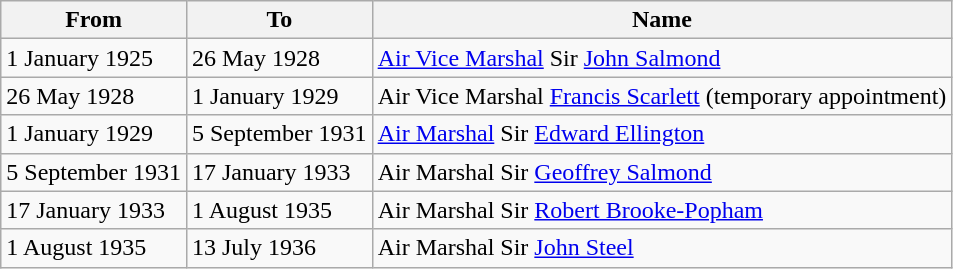<table class="wikitable">
<tr>
<th>From</th>
<th>To</th>
<th>Name</th>
</tr>
<tr>
<td>1 January 1925</td>
<td>26 May 1928</td>
<td><a href='#'>Air Vice Marshal</a> Sir <a href='#'>John Salmond</a></td>
</tr>
<tr>
<td>26 May 1928</td>
<td>1 January 1929</td>
<td>Air Vice Marshal <a href='#'>Francis Scarlett</a> (temporary appointment)</td>
</tr>
<tr>
<td>1 January 1929</td>
<td>5 September 1931</td>
<td><a href='#'>Air Marshal</a> Sir <a href='#'>Edward Ellington</a></td>
</tr>
<tr>
<td>5 September 1931</td>
<td>17 January 1933</td>
<td>Air Marshal Sir <a href='#'>Geoffrey Salmond</a></td>
</tr>
<tr>
<td>17 January 1933</td>
<td>1 August 1935</td>
<td>Air Marshal Sir <a href='#'>Robert Brooke-Popham</a></td>
</tr>
<tr>
<td>1 August 1935</td>
<td>13 July 1936</td>
<td>Air Marshal Sir <a href='#'>John Steel</a></td>
</tr>
</table>
